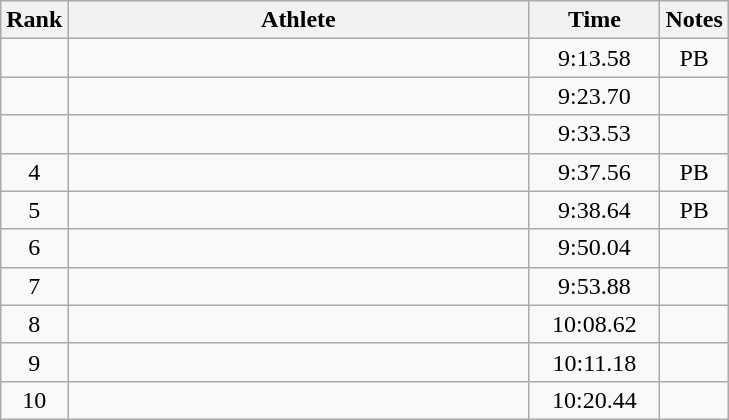<table class="wikitable" style="text-align:center">
<tr>
<th>Rank</th>
<th width=300>Athlete</th>
<th width=80>Time</th>
<th>Notes</th>
</tr>
<tr>
<td></td>
<td align=left></td>
<td>9:13.58</td>
<td>PB</td>
</tr>
<tr>
<td></td>
<td align=left></td>
<td>9:23.70</td>
<td></td>
</tr>
<tr>
<td></td>
<td align=left></td>
<td>9:33.53</td>
<td></td>
</tr>
<tr>
<td>4</td>
<td align=left></td>
<td>9:37.56</td>
<td>PB</td>
</tr>
<tr>
<td>5</td>
<td align=left></td>
<td>9:38.64</td>
<td>PB</td>
</tr>
<tr>
<td>6</td>
<td align=left></td>
<td>9:50.04</td>
<td></td>
</tr>
<tr>
<td>7</td>
<td align=left></td>
<td>9:53.88</td>
<td></td>
</tr>
<tr>
<td>8</td>
<td align=left></td>
<td>10:08.62</td>
<td></td>
</tr>
<tr>
<td>9</td>
<td align=left></td>
<td>10:11.18</td>
<td></td>
</tr>
<tr>
<td>10</td>
<td align=left></td>
<td>10:20.44</td>
<td></td>
</tr>
</table>
